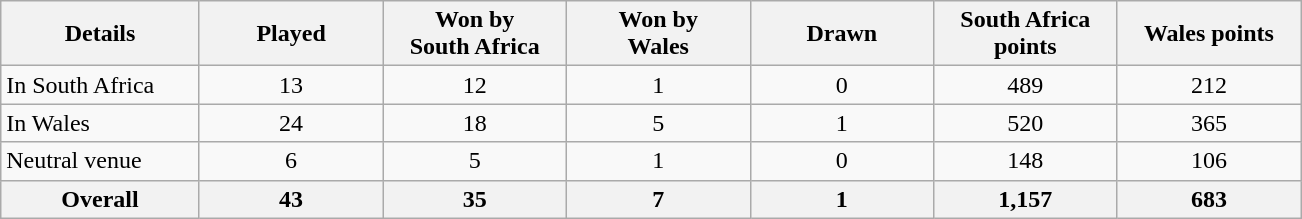<table class="wikitable sortable" style="text-align:center">
<tr>
<th width="125">Details</th>
<th width="115">Played</th>
<th width="115">Won by<br>South Africa</th>
<th width="115">Won by<br>Wales</th>
<th width="115">Drawn</th>
<th width="115">South Africa points</th>
<th width="115">Wales points</th>
</tr>
<tr>
<td align="left">In South Africa</td>
<td>13</td>
<td>12</td>
<td>1</td>
<td>0</td>
<td>489</td>
<td>212</td>
</tr>
<tr>
<td align="left">In Wales</td>
<td>24</td>
<td>18</td>
<td>5</td>
<td>1</td>
<td>520</td>
<td>365</td>
</tr>
<tr>
<td align="left">Neutral venue</td>
<td>6</td>
<td>5</td>
<td>1</td>
<td>0</td>
<td>148</td>
<td>106</td>
</tr>
<tr>
<th>Overall</th>
<th>43</th>
<th>35</th>
<th>7</th>
<th>1</th>
<th>1,157</th>
<th>683</th>
</tr>
</table>
